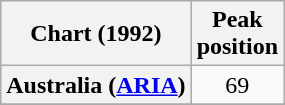<table class="wikitable sortable plainrowheaders">
<tr>
<th>Chart (1992)</th>
<th>Peak<br>position</th>
</tr>
<tr>
<th scope="row">Australia (<a href='#'>ARIA</a>)</th>
<td align="center">69</td>
</tr>
<tr>
</tr>
</table>
